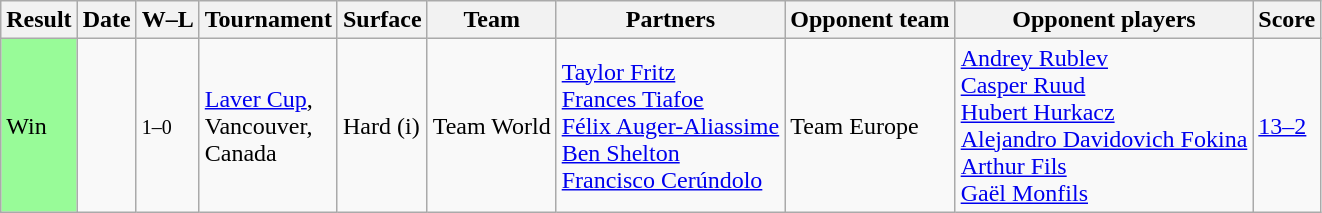<table class="wikitable">
<tr>
<th>Result</th>
<th>Date</th>
<th class="unsortable">W–L</th>
<th>Tournament</th>
<th>Surface</th>
<th>Team</th>
<th class=unsortable>Partners</th>
<th class=unsortable>Opponent team</th>
<th class=unsortable>Opponent players</th>
<th class=unsortable>Score</th>
</tr>
<tr>
<td bgcolor=98FB98>Win</td>
<td><a href='#'></a></td>
<td><small>1–0</small></td>
<td><a href='#'>Laver Cup</a>, <br> Vancouver, <br> Canada</td>
<td>Hard (i)</td>
<td> Team World</td>
<td><a href='#'>Taylor Fritz</a><br><a href='#'>Frances Tiafoe</a><br><a href='#'>Félix Auger-Aliassime</a><br><a href='#'>Ben Shelton</a><br><a href='#'>Francisco Cerúndolo</a></td>
<td> Team Europe</td>
<td><a href='#'>Andrey Rublev</a><br><a href='#'>Casper Ruud</a><br><a href='#'>Hubert Hurkacz</a><br><a href='#'>Alejandro Davidovich Fokina</a><br><a href='#'>Arthur Fils</a><br><a href='#'>Gaël Monfils</a></td>
<td><a href='#'>13–2</a></td>
</tr>
</table>
